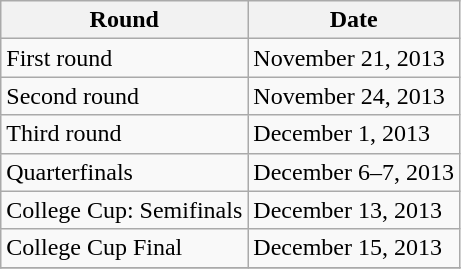<table class="wikitable">
<tr>
<th>Round</th>
<th>Date</th>
</tr>
<tr>
<td>First round</td>
<td>November 21, 2013</td>
</tr>
<tr>
<td>Second round</td>
<td>November 24, 2013</td>
</tr>
<tr>
<td>Third round</td>
<td>December 1, 2013</td>
</tr>
<tr>
<td>Quarterfinals</td>
<td>December 6–7, 2013</td>
</tr>
<tr>
<td>College Cup: Semifinals</td>
<td>December 13, 2013</td>
</tr>
<tr>
<td>College Cup Final</td>
<td>December 15, 2013</td>
</tr>
<tr>
</tr>
</table>
